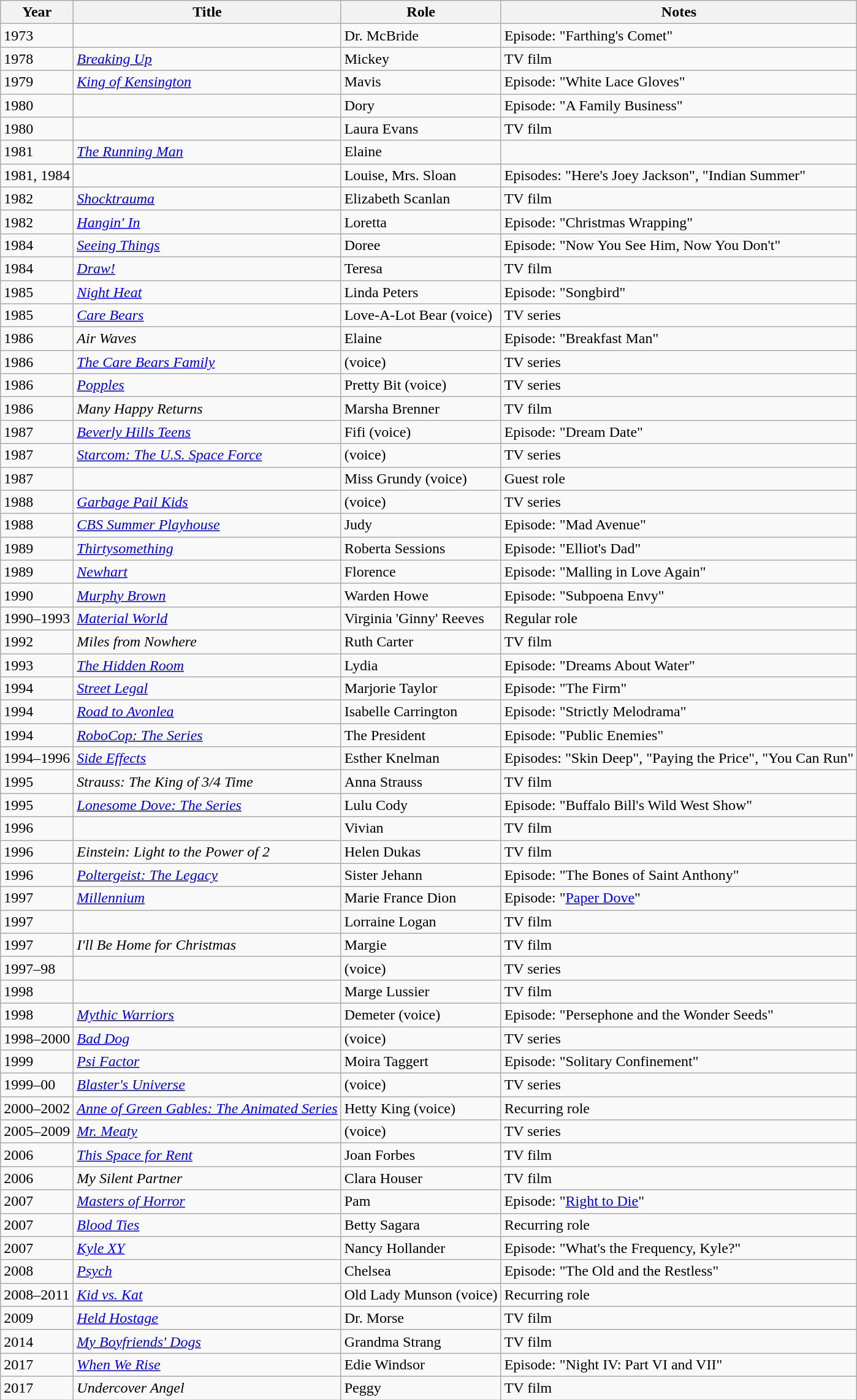<table class="wikitable sortable">
<tr>
<th>Year</th>
<th>Title</th>
<th>Role</th>
<th class="unsortable">Notes</th>
</tr>
<tr>
<td>1973</td>
<td><em></em></td>
<td>Dr. McBride</td>
<td>Episode: "Farthing's Comet"</td>
</tr>
<tr>
<td>1978</td>
<td><em><a href='#'>Breaking Up</a></em></td>
<td>Mickey</td>
<td>TV film</td>
</tr>
<tr>
<td>1979</td>
<td><em><a href='#'>King of Kensington</a></em></td>
<td>Mavis</td>
<td>Episode: "White Lace Gloves"</td>
</tr>
<tr>
<td>1980</td>
<td><em></em></td>
<td>Dory</td>
<td>Episode: "A Family Business"</td>
</tr>
<tr>
<td>1980</td>
<td><em></em></td>
<td>Laura Evans</td>
<td>TV film</td>
</tr>
<tr>
<td>1981</td>
<td data-sort-value="Running Man, The"><em><a href='#'>The Running Man</a></em></td>
<td>Elaine</td>
<td></td>
</tr>
<tr>
<td>1981, 1984</td>
<td><em></em></td>
<td>Louise, Mrs. Sloan</td>
<td>Episodes: "Here's Joey Jackson", "Indian Summer"</td>
</tr>
<tr>
<td>1982</td>
<td><em><a href='#'>Shocktrauma</a></em></td>
<td>Elizabeth Scanlan</td>
<td>TV film</td>
</tr>
<tr>
<td>1982</td>
<td><em><a href='#'>Hangin' In</a></em></td>
<td>Loretta</td>
<td>Episode: "Christmas Wrapping"</td>
</tr>
<tr>
<td>1984</td>
<td><em><a href='#'>Seeing Things</a></em></td>
<td>Doree</td>
<td>Episode: "Now You See Him, Now You Don't"</td>
</tr>
<tr>
<td>1984</td>
<td><em><a href='#'>Draw!</a></em></td>
<td>Teresa</td>
<td>TV film</td>
</tr>
<tr>
<td>1985</td>
<td><em><a href='#'>Night Heat</a></em></td>
<td>Linda Peters</td>
<td>Episode: "Songbird"</td>
</tr>
<tr>
<td>1985</td>
<td><em><a href='#'>Care Bears</a></em></td>
<td>Love-A-Lot Bear (voice)</td>
<td>TV series</td>
</tr>
<tr>
<td>1986</td>
<td><em>Air Waves</em></td>
<td>Elaine</td>
<td>Episode: "Breakfast Man"</td>
</tr>
<tr>
<td>1986</td>
<td data-sort-value="Care Bears Family, The"><em><a href='#'>The Care Bears Family</a></em></td>
<td>(voice)</td>
<td>TV series</td>
</tr>
<tr>
<td>1986</td>
<td><em><a href='#'>Popples</a></em></td>
<td>Pretty Bit (voice)</td>
<td>TV series</td>
</tr>
<tr>
<td>1986</td>
<td><em>Many Happy Returns</em></td>
<td>Marsha Brenner</td>
<td>TV film</td>
</tr>
<tr>
<td>1987</td>
<td><em><a href='#'>Beverly Hills Teens</a></em></td>
<td>Fifi (voice)</td>
<td>Episode: "Dream Date"</td>
</tr>
<tr>
<td>1987</td>
<td><em><a href='#'>Starcom: The U.S. Space Force</a></em></td>
<td>(voice)</td>
<td>TV series</td>
</tr>
<tr>
<td>1987</td>
<td><em></em></td>
<td>Miss Grundy (voice)</td>
<td>Guest role</td>
</tr>
<tr>
<td>1988</td>
<td><em><a href='#'>Garbage Pail Kids</a></em></td>
<td>(voice)</td>
<td>TV series</td>
</tr>
<tr>
<td>1988</td>
<td><em><a href='#'>CBS Summer Playhouse</a></em></td>
<td>Judy</td>
<td>Episode: "Mad Avenue"</td>
</tr>
<tr>
<td>1989</td>
<td><em><a href='#'>Thirtysomething</a></em></td>
<td>Roberta Sessions</td>
<td>Episode: "Elliot's Dad"</td>
</tr>
<tr>
<td>1989</td>
<td><em><a href='#'>Newhart</a></em></td>
<td>Florence</td>
<td>Episode: "Malling in Love Again"</td>
</tr>
<tr>
<td>1990</td>
<td><em><a href='#'>Murphy Brown</a></em></td>
<td>Warden Howe</td>
<td>Episode: "Subpoena Envy"</td>
</tr>
<tr>
<td>1990–1993</td>
<td><em><a href='#'>Material World</a></em></td>
<td>Virginia 'Ginny' Reeves</td>
<td>Regular role</td>
</tr>
<tr>
<td>1992</td>
<td><em>Miles from Nowhere</em></td>
<td>Ruth Carter</td>
<td>TV film</td>
</tr>
<tr>
<td>1993</td>
<td data-sort-value="Hidden Room, The"><em><a href='#'>The Hidden Room</a></em></td>
<td>Lydia</td>
<td>Episode: "Dreams About Water"</td>
</tr>
<tr>
<td>1994</td>
<td><em><a href='#'>Street Legal</a></em></td>
<td>Marjorie Taylor</td>
<td>Episode: "The Firm"</td>
</tr>
<tr>
<td>1994</td>
<td><em><a href='#'>Road to Avonlea</a></em></td>
<td>Isabelle Carrington</td>
<td>Episode: "Strictly Melodrama"</td>
</tr>
<tr>
<td>1994</td>
<td><em><a href='#'>RoboCop: The Series</a></em></td>
<td>The President</td>
<td>Episode: "Public Enemies"</td>
</tr>
<tr>
<td>1994–1996</td>
<td><em><a href='#'>Side Effects</a></em></td>
<td>Esther Knelman</td>
<td>Episodes: "Skin Deep", "Paying the Price", "You Can Run"</td>
</tr>
<tr>
<td>1995</td>
<td><em>Strauss: The King of 3/4 Time</em></td>
<td>Anna Strauss</td>
<td>TV film</td>
</tr>
<tr>
<td>1995</td>
<td><em><a href='#'>Lonesome Dove: The Series</a></em></td>
<td>Lulu Cody</td>
<td>Episode: "Buffalo Bill's Wild West Show"</td>
</tr>
<tr>
<td>1996</td>
<td><em></em></td>
<td>Vivian</td>
<td>TV film</td>
</tr>
<tr>
<td>1996</td>
<td><em>Einstein: Light to the Power of 2</em></td>
<td>Helen Dukas</td>
<td>TV film</td>
</tr>
<tr>
<td>1996</td>
<td><em><a href='#'>Poltergeist: The Legacy</a></em></td>
<td>Sister Jehann</td>
<td>Episode: "The Bones of Saint Anthony"</td>
</tr>
<tr>
<td>1997</td>
<td><em><a href='#'>Millennium</a></em></td>
<td>Marie France Dion</td>
<td>Episode: "<a href='#'>Paper Dove</a>"</td>
</tr>
<tr>
<td>1997</td>
<td><em></em></td>
<td>Lorraine Logan</td>
<td>TV film</td>
</tr>
<tr>
<td>1997</td>
<td><em>I'll Be Home for Christmas</em></td>
<td>Margie</td>
<td>TV film</td>
</tr>
<tr>
<td>1997–98</td>
<td><em></em></td>
<td>(voice)</td>
<td>TV series</td>
</tr>
<tr>
<td>1998</td>
<td><em></em></td>
<td>Marge Lussier</td>
<td>TV film</td>
</tr>
<tr>
<td>1998</td>
<td><em><a href='#'>Mythic Warriors</a></em></td>
<td>Demeter (voice)</td>
<td>Episode: "Persephone and the Wonder Seeds"</td>
</tr>
<tr>
<td>1998–2000</td>
<td><em><a href='#'>Bad Dog</a></em></td>
<td>(voice)</td>
<td>TV series</td>
</tr>
<tr>
<td>1999</td>
<td><em><a href='#'>Psi Factor</a></em></td>
<td>Moira Taggert</td>
<td>Episode: "Solitary Confinement"</td>
</tr>
<tr>
<td>1999–00</td>
<td><em><a href='#'>Blaster's Universe</a></em></td>
<td>(voice)</td>
<td>TV series</td>
</tr>
<tr>
<td>2000–2002</td>
<td><em><a href='#'>Anne of Green Gables: The Animated Series</a></em></td>
<td>Hetty King (voice)</td>
<td>Recurring role</td>
</tr>
<tr>
<td>2005–2009</td>
<td><em><a href='#'>Mr. Meaty</a></em></td>
<td>(voice)</td>
<td>TV series</td>
</tr>
<tr>
<td>2006</td>
<td><em><a href='#'>This Space for Rent</a></em></td>
<td>Joan Forbes</td>
<td>TV film</td>
</tr>
<tr>
<td>2006</td>
<td><em>My Silent Partner</em></td>
<td>Clara Houser</td>
<td>TV film</td>
</tr>
<tr>
<td>2007</td>
<td><em><a href='#'>Masters of Horror</a></em></td>
<td>Pam</td>
<td>Episode: "<a href='#'>Right to Die</a>"</td>
</tr>
<tr>
<td>2007</td>
<td><em><a href='#'>Blood Ties</a></em></td>
<td>Betty Sagara</td>
<td>Recurring role</td>
</tr>
<tr>
<td>2007</td>
<td><em><a href='#'>Kyle XY</a></em></td>
<td>Nancy Hollander</td>
<td>Episode: "What's the Frequency, Kyle?"</td>
</tr>
<tr>
<td>2008</td>
<td><em><a href='#'>Psych</a></em></td>
<td>Chelsea</td>
<td>Episode: "The Old and the Restless"</td>
</tr>
<tr>
<td>2008–2011</td>
<td><em><a href='#'>Kid vs. Kat</a></em></td>
<td>Old Lady Munson (voice)</td>
<td>Recurring role</td>
</tr>
<tr>
<td>2009</td>
<td><em><a href='#'>Held Hostage</a></em></td>
<td>Dr. Morse</td>
<td>TV film</td>
</tr>
<tr>
<td>2014</td>
<td><em><a href='#'>My Boyfriends' Dogs</a></em></td>
<td>Grandma Strang</td>
<td>TV film</td>
</tr>
<tr>
<td>2017</td>
<td><em><a href='#'>When We Rise</a></em></td>
<td>Edie Windsor</td>
<td>Episode: "Night IV: Part VI and VII"</td>
</tr>
<tr>
<td>2017</td>
<td><em>Undercover Angel</em></td>
<td>Peggy</td>
<td>TV film</td>
</tr>
</table>
